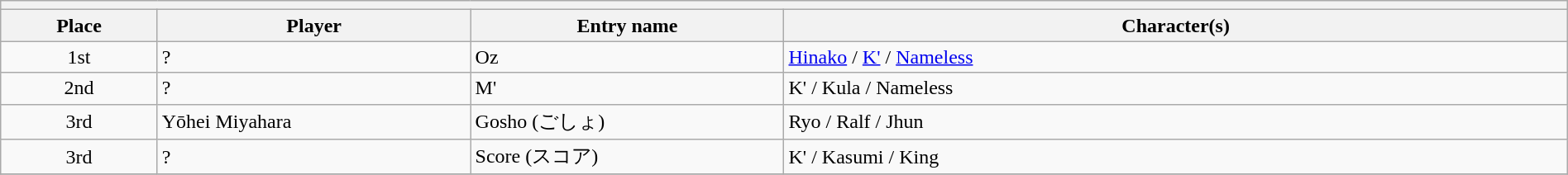<table class="wikitable" width=100%>
<tr>
<th colspan=4></th>
</tr>
<tr>
<th width=10%>Place</th>
<th width=20%>Player</th>
<th width=20%>Entry name</th>
<th width=50%>Character(s)</th>
</tr>
<tr>
<td align=center>1st</td>
<td>?</td>
<td>Oz</td>
<td><a href='#'>Hinako</a> / <a href='#'>K'</a> / <a href='#'>Nameless</a></td>
</tr>
<tr>
<td align=center>2nd</td>
<td>?</td>
<td>M'</td>
<td>K' / Kula / Nameless</td>
</tr>
<tr>
<td align=center>3rd</td>
<td>Yōhei Miyahara</td>
<td>Gosho (ごしょ)</td>
<td>Ryo / Ralf / Jhun</td>
</tr>
<tr>
<td align=center>3rd</td>
<td>?</td>
<td>Score (スコア)</td>
<td>K' / Kasumi / King</td>
</tr>
<tr>
</tr>
</table>
